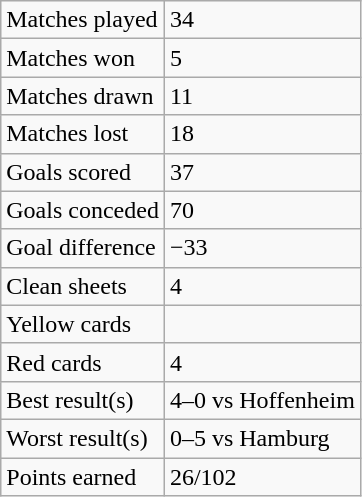<table class="wikitable">
<tr>
<td>Matches played</td>
<td>34</td>
</tr>
<tr>
<td>Matches won</td>
<td>5</td>
</tr>
<tr>
<td>Matches drawn</td>
<td>11</td>
</tr>
<tr>
<td>Matches lost</td>
<td>18</td>
</tr>
<tr>
<td>Goals scored</td>
<td>37</td>
</tr>
<tr>
<td>Goals conceded</td>
<td>70</td>
</tr>
<tr>
<td>Goal difference</td>
<td>−33</td>
</tr>
<tr>
<td>Clean sheets</td>
<td>4</td>
</tr>
<tr>
<td>Yellow cards</td>
<td></td>
</tr>
<tr>
<td>Red cards</td>
<td>4</td>
</tr>
<tr>
<td>Best result(s)</td>
<td>4–0 vs Hoffenheim</td>
</tr>
<tr>
<td>Worst result(s)</td>
<td>0–5 vs Hamburg</td>
</tr>
<tr>
<td>Points earned</td>
<td>26/102</td>
</tr>
</table>
